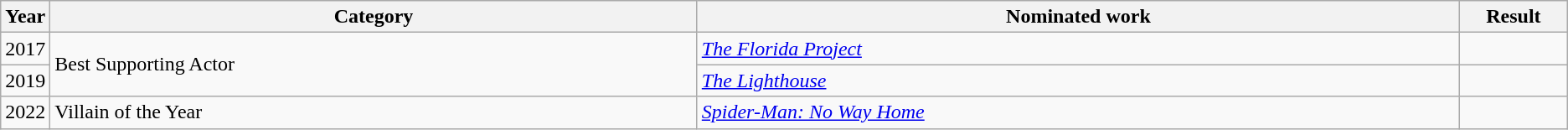<table class=wikitable>
<tr>
<th scope="col" style="width:1em;">Year</th>
<th scope="col" style="width:33em;">Category</th>
<th scope="col" style="width:39em;">Nominated work</th>
<th scope="col" style="width:5em;">Result</th>
</tr>
<tr>
<td>2017</td>
<td rowspan="2">Best Supporting Actor</td>
<td><em><a href='#'>The Florida Project</a></em></td>
<td></td>
</tr>
<tr>
<td>2019</td>
<td><em><a href='#'>The Lighthouse</a></em></td>
<td></td>
</tr>
<tr>
<td>2022</td>
<td>Villain of the Year</td>
<td><em><a href='#'>Spider-Man: No Way Home</a></em></td>
<td></td>
</tr>
</table>
